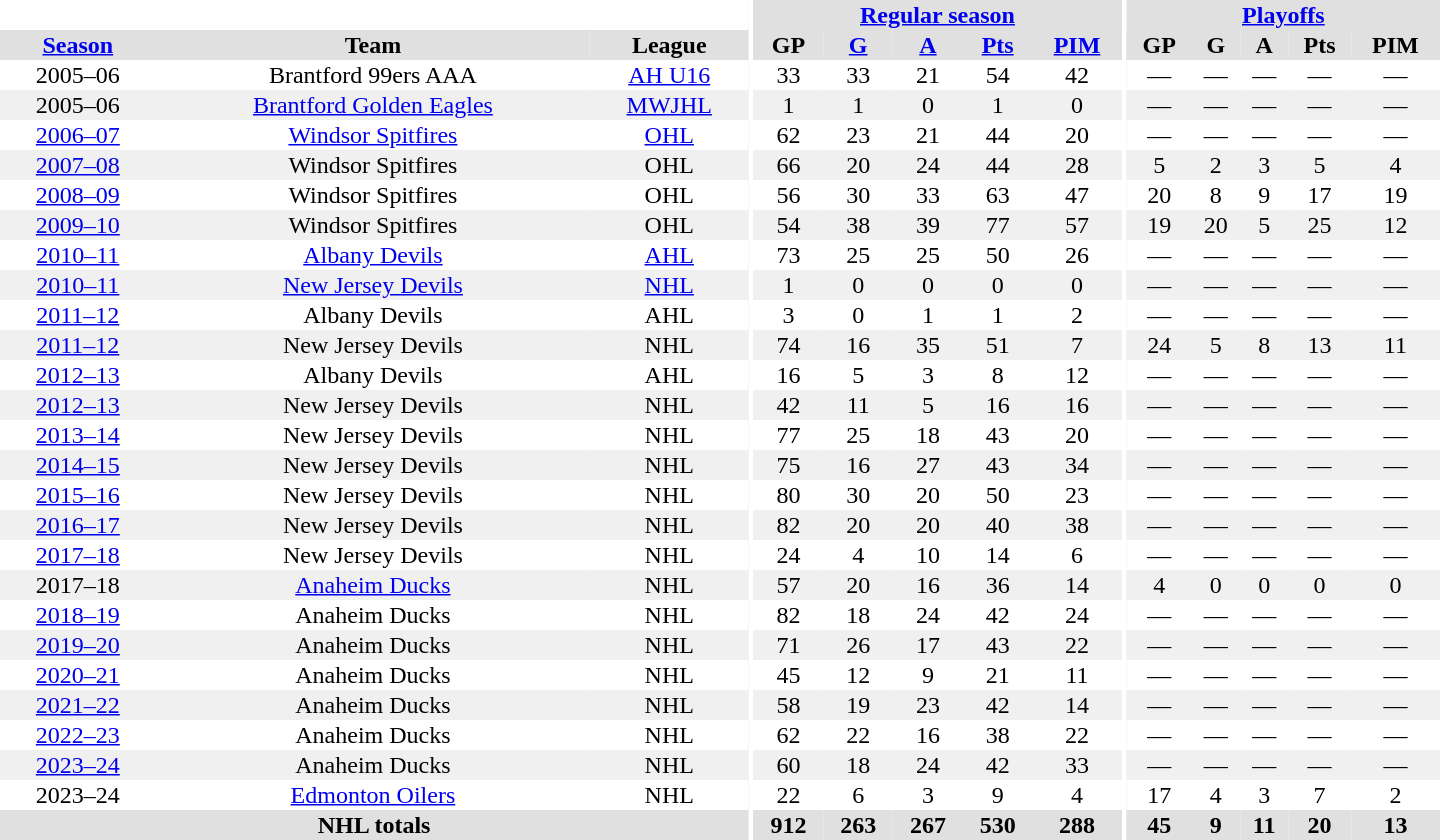<table border="0" cellpadding="1" cellspacing="0" style="text-align:center; width:60em">
<tr bgcolor="#e0e0e0">
<th colspan="3" bgcolor="#ffffff"></th>
<th rowspan="99" bgcolor="#ffffff"></th>
<th colspan="5"><a href='#'>Regular season</a></th>
<th rowspan="99" bgcolor="#ffffff"></th>
<th colspan="5"><a href='#'>Playoffs</a></th>
</tr>
<tr bgcolor="#e0e0e0">
<th><a href='#'>Season</a></th>
<th>Team</th>
<th>League</th>
<th>GP</th>
<th><a href='#'>G</a></th>
<th><a href='#'>A</a></th>
<th><a href='#'>Pts</a></th>
<th><a href='#'>PIM</a></th>
<th>GP</th>
<th>G</th>
<th>A</th>
<th>Pts</th>
<th>PIM</th>
</tr>
<tr>
<td>2005–06</td>
<td>Brantford 99ers AAA</td>
<td><a href='#'>AH U16</a></td>
<td>33</td>
<td>33</td>
<td>21</td>
<td>54</td>
<td>42</td>
<td>—</td>
<td>—</td>
<td>—</td>
<td>—</td>
<td>—</td>
</tr>
<tr bgcolor="#f0f0f0">
<td>2005–06</td>
<td><a href='#'>Brantford Golden Eagles</a></td>
<td><a href='#'>MWJHL</a></td>
<td>1</td>
<td>1</td>
<td>0</td>
<td>1</td>
<td>0</td>
<td>—</td>
<td>—</td>
<td>—</td>
<td>—</td>
<td>—</td>
</tr>
<tr>
<td><a href='#'>2006–07</a></td>
<td><a href='#'>Windsor Spitfires</a></td>
<td><a href='#'>OHL</a></td>
<td>62</td>
<td>23</td>
<td>21</td>
<td>44</td>
<td>20</td>
<td>—</td>
<td>—</td>
<td>—</td>
<td>—</td>
<td>—</td>
</tr>
<tr bgcolor="#f0f0f0">
<td><a href='#'>2007–08</a></td>
<td>Windsor Spitfires</td>
<td>OHL</td>
<td>66</td>
<td>20</td>
<td>24</td>
<td>44</td>
<td>28</td>
<td>5</td>
<td>2</td>
<td>3</td>
<td>5</td>
<td>4</td>
</tr>
<tr>
<td><a href='#'>2008–09</a></td>
<td>Windsor Spitfires</td>
<td>OHL</td>
<td>56</td>
<td>30</td>
<td>33</td>
<td>63</td>
<td>47</td>
<td>20</td>
<td>8</td>
<td>9</td>
<td>17</td>
<td>19</td>
</tr>
<tr bgcolor="#f0f0f0">
<td><a href='#'>2009–10</a></td>
<td>Windsor Spitfires</td>
<td>OHL</td>
<td>54</td>
<td>38</td>
<td>39</td>
<td>77</td>
<td>57</td>
<td>19</td>
<td>20</td>
<td>5</td>
<td>25</td>
<td>12</td>
</tr>
<tr>
<td><a href='#'>2010–11</a></td>
<td><a href='#'>Albany Devils</a></td>
<td><a href='#'>AHL</a></td>
<td>73</td>
<td>25</td>
<td>25</td>
<td>50</td>
<td>26</td>
<td>—</td>
<td>—</td>
<td>—</td>
<td>—</td>
<td>—</td>
</tr>
<tr bgcolor="#f0f0f0">
<td><a href='#'>2010–11</a></td>
<td><a href='#'>New Jersey Devils</a></td>
<td><a href='#'>NHL</a></td>
<td>1</td>
<td>0</td>
<td>0</td>
<td>0</td>
<td>0</td>
<td>—</td>
<td>—</td>
<td>—</td>
<td>—</td>
<td>—</td>
</tr>
<tr>
<td><a href='#'>2011–12</a></td>
<td>Albany Devils</td>
<td>AHL</td>
<td>3</td>
<td>0</td>
<td>1</td>
<td>1</td>
<td>2</td>
<td>—</td>
<td>—</td>
<td>—</td>
<td>—</td>
<td>—</td>
</tr>
<tr bgcolor="#f0f0f0">
<td><a href='#'>2011–12</a></td>
<td>New Jersey Devils</td>
<td>NHL</td>
<td>74</td>
<td>16</td>
<td>35</td>
<td>51</td>
<td>7</td>
<td>24</td>
<td>5</td>
<td>8</td>
<td>13</td>
<td>11</td>
</tr>
<tr>
<td><a href='#'>2012–13</a></td>
<td>Albany Devils</td>
<td>AHL</td>
<td>16</td>
<td>5</td>
<td>3</td>
<td>8</td>
<td>12</td>
<td>—</td>
<td>—</td>
<td>—</td>
<td>—</td>
<td>—</td>
</tr>
<tr bgcolor="#f0f0f0">
<td><a href='#'>2012–13</a></td>
<td>New Jersey Devils</td>
<td>NHL</td>
<td>42</td>
<td>11</td>
<td>5</td>
<td>16</td>
<td>16</td>
<td>—</td>
<td>—</td>
<td>—</td>
<td>—</td>
<td>—</td>
</tr>
<tr>
<td><a href='#'>2013–14</a></td>
<td>New Jersey Devils</td>
<td>NHL</td>
<td>77</td>
<td>25</td>
<td>18</td>
<td>43</td>
<td>20</td>
<td>—</td>
<td>—</td>
<td>—</td>
<td>—</td>
<td>—</td>
</tr>
<tr bgcolor="#f0f0f0">
<td><a href='#'>2014–15</a></td>
<td>New Jersey Devils</td>
<td>NHL</td>
<td>75</td>
<td>16</td>
<td>27</td>
<td>43</td>
<td>34</td>
<td>—</td>
<td>—</td>
<td>—</td>
<td>—</td>
<td>—</td>
</tr>
<tr>
<td><a href='#'>2015–16</a></td>
<td>New Jersey Devils</td>
<td>NHL</td>
<td>80</td>
<td>30</td>
<td>20</td>
<td>50</td>
<td>23</td>
<td>—</td>
<td>—</td>
<td>—</td>
<td>—</td>
<td>—</td>
</tr>
<tr bgcolor="#f0f0f0">
<td><a href='#'>2016–17</a></td>
<td>New Jersey Devils</td>
<td>NHL</td>
<td>82</td>
<td>20</td>
<td>20</td>
<td>40</td>
<td>38</td>
<td>—</td>
<td>—</td>
<td>—</td>
<td>—</td>
<td>—</td>
</tr>
<tr>
<td><a href='#'>2017–18</a></td>
<td>New Jersey Devils</td>
<td>NHL</td>
<td>24</td>
<td>4</td>
<td>10</td>
<td>14</td>
<td>6</td>
<td>—</td>
<td>—</td>
<td>—</td>
<td>—</td>
<td>—</td>
</tr>
<tr bgcolor="#f0f0f0">
<td>2017–18</td>
<td><a href='#'>Anaheim Ducks</a></td>
<td>NHL</td>
<td>57</td>
<td>20</td>
<td>16</td>
<td>36</td>
<td>14</td>
<td>4</td>
<td>0</td>
<td>0</td>
<td>0</td>
<td>0</td>
</tr>
<tr>
<td><a href='#'>2018–19</a></td>
<td>Anaheim Ducks</td>
<td>NHL</td>
<td>82</td>
<td>18</td>
<td>24</td>
<td>42</td>
<td>24</td>
<td>—</td>
<td>—</td>
<td>—</td>
<td>—</td>
<td>—</td>
</tr>
<tr bgcolor="#f0f0f0">
<td><a href='#'>2019–20</a></td>
<td>Anaheim Ducks</td>
<td>NHL</td>
<td>71</td>
<td>26</td>
<td>17</td>
<td>43</td>
<td>22</td>
<td>—</td>
<td>—</td>
<td>—</td>
<td>—</td>
<td>—</td>
</tr>
<tr>
<td><a href='#'>2020–21</a></td>
<td>Anaheim Ducks</td>
<td>NHL</td>
<td>45</td>
<td>12</td>
<td>9</td>
<td>21</td>
<td>11</td>
<td>—</td>
<td>—</td>
<td>—</td>
<td>—</td>
<td>—</td>
</tr>
<tr bgcolor="#f0f0f0">
<td><a href='#'>2021–22</a></td>
<td>Anaheim Ducks</td>
<td>NHL</td>
<td>58</td>
<td>19</td>
<td>23</td>
<td>42</td>
<td>14</td>
<td>—</td>
<td>—</td>
<td>—</td>
<td>—</td>
<td>—</td>
</tr>
<tr>
<td><a href='#'>2022–23</a></td>
<td>Anaheim Ducks</td>
<td>NHL</td>
<td>62</td>
<td>22</td>
<td>16</td>
<td>38</td>
<td>22</td>
<td>—</td>
<td>—</td>
<td>—</td>
<td>—</td>
<td>—</td>
</tr>
<tr bgcolor="#f0f0f0">
<td><a href='#'>2023–24</a></td>
<td>Anaheim Ducks</td>
<td>NHL</td>
<td>60</td>
<td>18</td>
<td>24</td>
<td>42</td>
<td>33</td>
<td>—</td>
<td>—</td>
<td>—</td>
<td>—</td>
<td>—</td>
</tr>
<tr>
<td>2023–24</td>
<td><a href='#'>Edmonton Oilers</a></td>
<td>NHL</td>
<td>22</td>
<td>6</td>
<td>3</td>
<td>9</td>
<td>4</td>
<td>17</td>
<td>4</td>
<td>3</td>
<td>7</td>
<td>2</td>
</tr>
<tr bgcolor="#e0e0e0">
<th colspan="3">NHL totals</th>
<th>912</th>
<th>263</th>
<th>267</th>
<th>530</th>
<th>288</th>
<th>45</th>
<th>9</th>
<th>11</th>
<th>20</th>
<th>13</th>
</tr>
</table>
